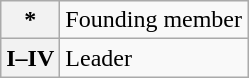<table class="wikitable">
<tr>
<th>*</th>
<td>Founding member</td>
</tr>
<tr>
<th><strong>I–IV</strong></th>
<td>Leader</td>
</tr>
</table>
